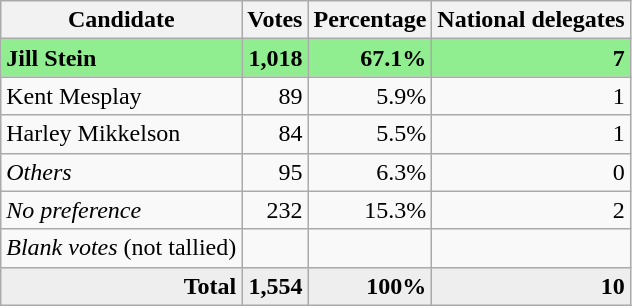<table class="wikitable" style="text-align:right;">
<tr>
<th>Candidate</th>
<th>Votes</th>
<th>Percentage</th>
<th>National delegates</th>
</tr>
<tr style="background:lightgreen;">
<td style="text-align:left;"><strong>Jill Stein</strong></td>
<td><strong>1,018</strong></td>
<td><strong>67.1%</strong></td>
<td><strong>7</strong></td>
</tr>
<tr>
<td style="text-align:left;">Kent Mesplay</td>
<td>89</td>
<td>5.9%</td>
<td>1</td>
</tr>
<tr>
<td style="text-align:left;">Harley Mikkelson</td>
<td>84</td>
<td>5.5%</td>
<td>1</td>
</tr>
<tr>
<td style="text-align:left;"><em>Others</em></td>
<td>95</td>
<td>6.3%</td>
<td>0</td>
</tr>
<tr>
<td style="text-align:left;"><em>No preference</em></td>
<td>232</td>
<td>15.3%</td>
<td>2</td>
</tr>
<tr>
<td style="text-align:left;"><em>Blank votes</em> (not tallied)</td>
<td></td>
<td></td>
<td></td>
</tr>
<tr style="background:#eee;">
<td style="margin-right:0.50px"><strong>Total</strong></td>
<td style="margin-right:0.50px"><strong>1,554</strong></td>
<td style="margin-right:0.50px"><strong>100%</strong></td>
<td style="margin-right:0.50px"><strong>10</strong></td>
</tr>
</table>
